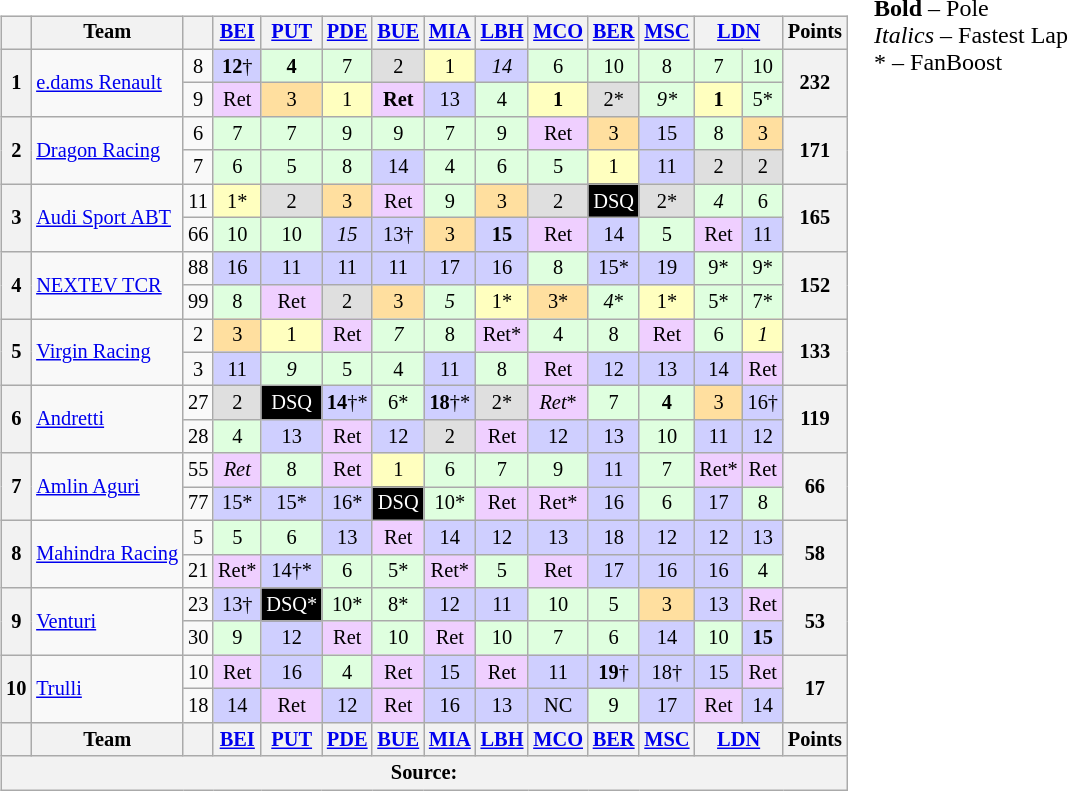<table>
<tr>
<td><br><table class="wikitable" style="font-size:85%; text-align:center">
<tr style="background:#f9f9f9" valign="top">
<th valign="middle"></th>
<th valign="middle">Team</th>
<th valign="middle"></th>
<th><a href='#'>BEI</a><br> </th>
<th><a href='#'>PUT</a><br> </th>
<th><a href='#'>PDE</a><br> </th>
<th><a href='#'>BUE</a><br> </th>
<th><a href='#'>MIA</a><br> </th>
<th><a href='#'>LBH</a><br> </th>
<th><a href='#'>MCO</a><br> </th>
<th><a href='#'>BER</a><br> </th>
<th><a href='#'>MSC</a><br> </th>
<th colspan=2><a href='#'>LDN</a><br> </th>
<th valign="middle">Points</th>
</tr>
<tr>
<th rowspan=2>1</th>
<td align="left" rowspan=2> <a href='#'>e.dams Renault</a></td>
<td>8</td>
<td style="background:#CFCFFF;"><strong>12</strong>†</td>
<td style="background:#DFFFDF;"><strong>4</strong></td>
<td style="background:#DFFFDF;">7</td>
<td style="background:#DFDFDF;">2</td>
<td style="background:#FFFFBF;">1</td>
<td style="background:#CFCFFF;"><em>14</em></td>
<td style="background:#DFFFDF;">6</td>
<td style="background:#DFFFDF;">10</td>
<td style="background:#DFFFDF;">8</td>
<td style="background:#DFFFDF;">7</td>
<td style="background:#DFFFDF;">10</td>
<th rowspan=2>232</th>
</tr>
<tr>
<td>9</td>
<td style="background:#EFCFFF;">Ret</td>
<td style="background:#FFDF9F;">3</td>
<td style="background:#FFFFBF;">1</td>
<td style="background:#EFCFFF;"><strong>Ret</strong></td>
<td style="background:#CFCFFF;">13</td>
<td style="background:#DFFFDF;">4</td>
<td style="background:#FFFFBF;"><strong>1</strong></td>
<td style="background:#DFDFDF;">2*</td>
<td style="background:#DFFFDF;"><em>9*</em></td>
<td style="background:#FFFFBF;"><strong>1</strong></td>
<td style="background:#DFFFDF;">5*</td>
</tr>
<tr>
<th rowspan=2>2</th>
<td align="left" rowspan=2> <a href='#'>Dragon Racing</a></td>
<td>6</td>
<td style="background:#DFFFDF;">7</td>
<td style="background:#DFFFDF;">7</td>
<td style="background:#DFFFDF;">9</td>
<td style="background:#DFFFDF;">9</td>
<td style="background:#DFFFDF;">7</td>
<td style="background:#DFFFDF;">9</td>
<td style="background:#EFCFFF;">Ret</td>
<td style="background:#FFDF9F;">3</td>
<td style="background:#CFCFFF;">15</td>
<td style="background:#DFFFDF;">8</td>
<td style="background:#FFDF9F;">3</td>
<th rowspan=2>171</th>
</tr>
<tr>
<td>7</td>
<td style="background:#DFFFDF;">6</td>
<td style="background:#DFFFDF;">5</td>
<td style="background:#DFFFDF;">8</td>
<td style="background:#CFCFFF;">14</td>
<td style="background:#DFFFDF;">4</td>
<td style="background:#DFFFDF;">6</td>
<td style="background:#DFFFDF;">5</td>
<td style="background:#FFFFBF;">1</td>
<td style="background:#CFCFFF;">11</td>
<td style="background:#DFDFDF;">2</td>
<td style="background:#DFDFDF;">2</td>
</tr>
<tr>
<th rowspan=2>3</th>
<td align="left" rowspan=2> <a href='#'>Audi Sport ABT</a></td>
<td>11</td>
<td style="background:#FFFFBF;">1*</td>
<td style="background:#DFDFDF;">2</td>
<td style="background:#FFDF9F;">3</td>
<td style="background:#EFCFFF;">Ret</td>
<td style="background:#DFFFDF;">9</td>
<td style="background:#FFDF9F;">3</td>
<td style="background:#DFDFDF;">2</td>
<td style="background:#000000; color:white;">DSQ</td>
<td style="background:#DFDFDF;">2*</td>
<td style="background:#DFFFDF;"><em>4</em></td>
<td style="background:#DFFFDF;">6</td>
<th rowspan=2>165</th>
</tr>
<tr>
<td>66</td>
<td style="background:#DFFFDF;">10</td>
<td style="background:#DFFFDF;">10</td>
<td style="background:#CFCFFF;"><em>15</em></td>
<td style="background:#CFCFFF;">13†</td>
<td style="background:#FFDF9F;">3</td>
<td style="background:#CFCFFF;"><strong>15</strong></td>
<td style="background:#EFCFFF;">Ret</td>
<td style="background:#CFCFFF;">14</td>
<td style="background:#DFFFDF;">5</td>
<td style="background:#EFCFFF;">Ret</td>
<td style="background:#CFCFFF;">11</td>
</tr>
<tr>
<th rowspan=2>4</th>
<td align="left" rowspan=2> <a href='#'>NEXTEV TCR</a></td>
<td>88</td>
<td style="background:#CFCFFF;">16</td>
<td style="background:#CFCFFF;">11</td>
<td style="background:#CFCFFF;">11</td>
<td style="background:#CFCFFF;">11</td>
<td style="background:#CFCFFF;">17</td>
<td style="background:#CFCFFF;">16</td>
<td style="background:#DFFFDF;">8</td>
<td style="background:#CFCFFF;">15*</td>
<td style="background:#CFCFFF;">19</td>
<td style="background:#DFFFDF;">9*</td>
<td style="background:#DFFFDF;">9*</td>
<th rowspan=2>152</th>
</tr>
<tr>
<td>99</td>
<td style="background:#DFFFDF;">8</td>
<td style="background:#EFCFFF;">Ret</td>
<td style="background:#DFDFDF;">2</td>
<td style="background:#FFDF9F;">3</td>
<td style="background:#DFFFDF;"><em>5</em></td>
<td style="background:#FFFFBF;">1*</td>
<td style="background:#FFDF9F;">3*</td>
<td style="background:#DFFFDF;"><em>4</em>*</td>
<td style="background:#FFFFBF;">1*</td>
<td style="background:#DFFFDF;">5*</td>
<td style="background:#DFFFDF;">7*</td>
</tr>
<tr>
<th rowspan=2>5</th>
<td align="left" rowspan=2> <a href='#'>Virgin Racing</a></td>
<td>2</td>
<td style="background:#FFDF9F;">3</td>
<td style="background:#FFFFBF;">1</td>
<td style="background:#EFCFFF;">Ret</td>
<td style="background:#DFFFDF;"><em>7</em></td>
<td style="background:#DFFFDF;">8</td>
<td style="background:#EFCFFF;">Ret*</td>
<td style="background:#DFFFDF;">4</td>
<td style="background:#DFFFDF;">8</td>
<td style="background:#EFCFFF;">Ret</td>
<td style="background:#DFFFDF;">6</td>
<td style="background:#FFFFBF;"><em>1</em></td>
<th rowspan=2>133</th>
</tr>
<tr>
<td>3</td>
<td style="background:#CFCFFF;">11</td>
<td style="background:#DFFFDF;"><em>9</em></td>
<td style="background:#DFFFDF;">5</td>
<td style="background:#DFFFDF;">4</td>
<td style="background:#CFCFFF;">11</td>
<td style="background:#DFFFDF;">8</td>
<td style="background:#EFCFFF;">Ret</td>
<td style="background:#CFCFFF;">12</td>
<td style="background:#CFCFFF;">13</td>
<td style="background:#CFCFFF;">14</td>
<td style="background:#EFCFFF;">Ret</td>
</tr>
<tr>
<th rowspan=2>6</th>
<td align="left" rowspan=2> <a href='#'>Andretti</a></td>
<td>27</td>
<td style="background:#DFDFDF;">2</td>
<td style="background:#000000; color:white;">DSQ</td>
<td style="background:#CFCFFF;"><strong>14</strong>†*</td>
<td style="background:#DFFFDF;">6*</td>
<td style="background:#CFCFFF;"><strong>18</strong>†*</td>
<td style="background:#DFDFDF;">2*</td>
<td style="background:#EFCFFF;"><em>Ret</em>*</td>
<td style="background:#DFFFDF;">7</td>
<td style="background:#DFFFDF;"><strong>4</strong></td>
<td style="background:#FFDF9F;">3</td>
<td style="background:#CFCFFF;">16†</td>
<th rowspan=2>119</th>
</tr>
<tr>
<td>28</td>
<td style="background:#DFFFDF;">4</td>
<td style="background:#CFCFFF;">13</td>
<td style="background:#EFCFFF;">Ret</td>
<td style="background:#CFCFFF;">12</td>
<td style="background:#DFDFDF;">2</td>
<td style="background:#EFCFFF;">Ret</td>
<td style="background:#CFCFFF;">12</td>
<td style="background:#CFCFFF;">13</td>
<td style="background:#DFFFDF;">10</td>
<td style="background:#CFCFFF;">11</td>
<td style="background:#CFCFFF;">12</td>
</tr>
<tr>
<th rowspan=2>7</th>
<td align="left" rowspan=2> <a href='#'>Amlin Aguri</a></td>
<td>55</td>
<td style="background:#EFCFFF;"><em>Ret</em></td>
<td style="background:#DFFFDF;">8</td>
<td style="background:#EFCFFF;">Ret</td>
<td style="background:#FFFFBF;">1</td>
<td style="background:#DFFFDF;">6</td>
<td style="background:#DFFFDF;">7</td>
<td style="background:#DFFFDF;">9</td>
<td style="background:#CFCFFF;">11</td>
<td style="background:#DFFFDF;">7</td>
<td style="background:#EFCFFF;">Ret*</td>
<td style="background:#EFCFFF;">Ret</td>
<th rowspan=2>66</th>
</tr>
<tr>
<td>77</td>
<td style="background:#CFCFFF;">15*</td>
<td style="background:#CFCFFF;">15*</td>
<td style="background:#CFCFFF;">16*</td>
<td style="background:#000000; color:white;">DSQ</td>
<td style="background:#DFFFDF;">10*</td>
<td style="background:#EFCFFF;">Ret</td>
<td style="background:#EFCFFF;">Ret*</td>
<td style="background:#CFCFFF;">16</td>
<td style="background:#DFFFDF;">6</td>
<td style="background:#CFCFFF;">17</td>
<td style="background:#DFFFDF;">8</td>
</tr>
<tr>
<th rowspan=2>8</th>
<td align="left" rowspan=2> <a href='#'>Mahindra Racing</a></td>
<td>5</td>
<td style="background:#DFFFDF;">5</td>
<td style="background:#DFFFDF;">6</td>
<td style="background:#CFCFFF;">13</td>
<td style="background:#EFCFFF;">Ret</td>
<td style="background:#CFCFFF;">14</td>
<td style="background:#CFCFFF;">12</td>
<td style="background:#CFCFFF;">13</td>
<td style="background:#CFCFFF;">18</td>
<td style="background:#CFCFFF;">12</td>
<td style="background:#CFCFFF;">12</td>
<td style="background:#CFCFFF;">13</td>
<th rowspan=2>58</th>
</tr>
<tr>
<td>21</td>
<td style="background:#EFCFFF;">Ret*</td>
<td style="background:#CFCFFF;">14†*</td>
<td style="background:#DFFFDF;">6</td>
<td style="background:#DFFFDF;">5*</td>
<td style="background:#EFCFFF;">Ret*</td>
<td style="background:#DFFFDF;">5</td>
<td style="background:#EFCFFF;">Ret</td>
<td style="background:#CFCFFF;">17</td>
<td style="background:#CFCFFF;">16</td>
<td style="background:#CFCFFF;">16</td>
<td style="background:#DFFFDF;">4</td>
</tr>
<tr>
<th rowspan=2>9</th>
<td align="left" rowspan=2> <a href='#'>Venturi</a></td>
<td>23</td>
<td style="background:#CFCFFF;">13†</td>
<td style="background:#000000; color:white;">DSQ*</td>
<td style="background:#DFFFDF;">10*</td>
<td style="background:#DFFFDF;">8*</td>
<td style="background:#CFCFFF;">12</td>
<td style="background:#CFCFFF;">11</td>
<td style="background:#DFFFDF;">10</td>
<td style="background:#DFFFDF;">5</td>
<td style="background:#FFDF9F;">3</td>
<td style="background:#CFCFFF;">13</td>
<td style="background:#EFCFFF;">Ret</td>
<th rowspan=2>53</th>
</tr>
<tr>
<td>30</td>
<td style="background:#DFFFDF;">9</td>
<td style="background:#CFCFFF;">12</td>
<td style="background:#EFCFFF;">Ret</td>
<td style="background:#DFFFDF;">10</td>
<td style="background:#EFCFFF;">Ret</td>
<td style="background:#DFFFDF;">10</td>
<td style="background:#DFFFDF;">7</td>
<td style="background:#DFFFDF;">6</td>
<td style="background:#CFCFFF;">14</td>
<td style="background:#DFFFDF;">10</td>
<td style="background:#CFCFFF;"><strong>15</strong></td>
</tr>
<tr>
<th rowspan=2>10</th>
<td align="left" rowspan=2> <a href='#'>Trulli</a></td>
<td>10</td>
<td style="background:#EFCFFF;">Ret</td>
<td style="background:#CFCFFF;">16</td>
<td style="background:#DFFFDF;">4</td>
<td style="background:#EFCFFF;">Ret</td>
<td style="background:#CFCFFF;">15</td>
<td style="background:#EFCFFF;">Ret</td>
<td style="background:#CFCFFF;">11</td>
<td style="background:#CFCFFF;"><strong>19</strong>†</td>
<td style="background:#CFCFFF;">18†</td>
<td style="background:#CFCFFF;">15</td>
<td style="background:#EFCFFF;">Ret</td>
<th rowspan=2>17</th>
</tr>
<tr>
<td>18</td>
<td style="background:#CFCFFF;">14</td>
<td style="background:#EFCFFF;">Ret</td>
<td style="background:#CFCFFF;">12</td>
<td style="background:#EFCFFF;">Ret</td>
<td style="background:#CFCFFF;">16</td>
<td style="background:#CFCFFF;">13</td>
<td style="background:#CFCFFF;">NC</td>
<td style="background:#DFFFDF;">9</td>
<td style="background:#CFCFFF;">17</td>
<td style="background:#EFCFFF;">Ret</td>
<td style="background:#CFCFFF;">14</td>
</tr>
<tr style="background:#f9f9f9" valign="top">
<th valign="middle"></th>
<th valign="middle">Team</th>
<th valign="middle"></th>
<th><a href='#'>BEI</a><br> </th>
<th><a href='#'>PUT</a><br> </th>
<th><a href='#'>PDE</a><br> </th>
<th><a href='#'>BUE</a><br> </th>
<th><a href='#'>MIA</a><br> </th>
<th><a href='#'>LBH</a><br> </th>
<th><a href='#'>MCO</a><br> </th>
<th><a href='#'>BER</a><br> </th>
<th><a href='#'>MSC</a><br> </th>
<th colspan=2><a href='#'>LDN</a><br> </th>
<th valign="middle">Points</th>
</tr>
<tr>
<th colspan="15">Source:</th>
</tr>
</table>
</td>
<td valign="top"><br>
<span><strong>Bold</strong> – Pole<br>
<em>Italics</em> – Fastest Lap<br>* – FanBoost</span></td>
</tr>
</table>
